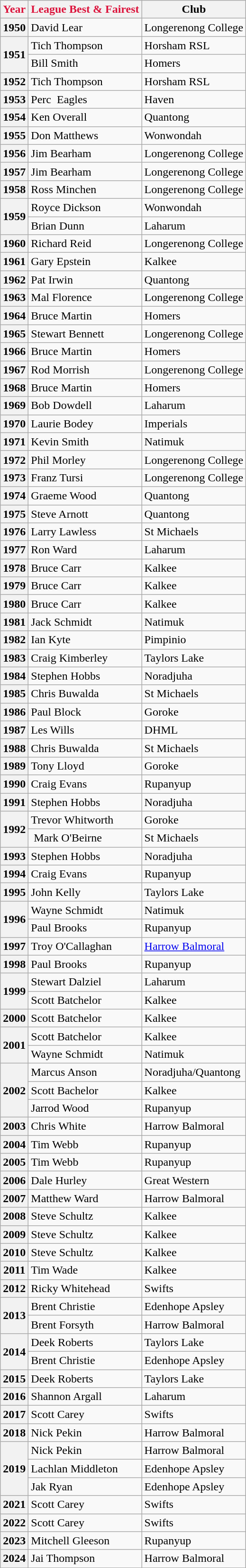<table class="wikitable">
<tr>
<th style="color:crimson">Year</th>
<th style="color:crimson">League Best & Fairest</th>
<th>Club</th>
</tr>
<tr>
<th>1950</th>
<td>David Lear  </td>
<td>Longerenong College</td>
</tr>
<tr>
<th rowspan="2">1951</th>
<td>Tich Thompson</td>
<td>Horsham RSL</td>
</tr>
<tr>
<td>Bill Smith</td>
<td>Homers</td>
</tr>
<tr>
<th>1952</th>
<td>Tich Thompson</td>
<td>Horsham RSL</td>
</tr>
<tr>
<th>1953</th>
<td>Perc  Eagles</td>
<td>Haven</td>
</tr>
<tr>
<th>1954</th>
<td>Ken Overall  </td>
<td>Quantong</td>
</tr>
<tr>
<th>1955</th>
<td>Don Matthews</td>
<td>Wonwondah</td>
</tr>
<tr>
<th>1956</th>
<td>Jim Bearham</td>
<td>Longerenong College</td>
</tr>
<tr>
<th>1957</th>
<td>Jim Bearham</td>
<td>Longerenong College</td>
</tr>
<tr>
<th>1958</th>
<td>Ross Minchen</td>
<td>Longerenong College</td>
</tr>
<tr>
<th rowspan="2">1959</th>
<td>Royce Dickson</td>
<td>Wonwondah</td>
</tr>
<tr>
<td>Brian Dunn</td>
<td>Laharum</td>
</tr>
<tr>
<th>1960</th>
<td>Richard Reid</td>
<td>Longerenong College</td>
</tr>
<tr>
<th>1961</th>
<td>Gary Epstein</td>
<td>Kalkee</td>
</tr>
<tr>
<th>1962</th>
<td>Pat Irwin</td>
<td>Quantong</td>
</tr>
<tr>
<th>1963</th>
<td>Mal Florence</td>
<td>Longerenong College</td>
</tr>
<tr>
<th>1964</th>
<td>Bruce Martin</td>
<td>Homers</td>
</tr>
<tr>
<th>1965</th>
<td>Stewart Bennett</td>
<td>Longerenong College</td>
</tr>
<tr>
<th>1966</th>
<td>Bruce Martin</td>
<td>Homers</td>
</tr>
<tr>
<th>1967</th>
<td>Rod Morrish</td>
<td>Longerenong College</td>
</tr>
<tr>
<th>1968</th>
<td>Bruce Martin</td>
<td>Homers</td>
</tr>
<tr>
<th>1969</th>
<td>Bob Dowdell</td>
<td>Laharum</td>
</tr>
<tr>
<th>1970</th>
<td>Laurie Bodey</td>
<td>Imperials</td>
</tr>
<tr>
<th>1971</th>
<td>Kevin Smith</td>
<td>Natimuk</td>
</tr>
<tr>
<th>1972</th>
<td>Phil Morley</td>
<td>Longerenong College</td>
</tr>
<tr>
<th>1973</th>
<td>Franz Tursi</td>
<td>Longerenong College</td>
</tr>
<tr>
<th>1974</th>
<td>Graeme Wood</td>
<td>Quantong</td>
</tr>
<tr>
<th>1975</th>
<td>Steve Arnott</td>
<td>Quantong</td>
</tr>
<tr>
<th>1976</th>
<td>Larry Lawless</td>
<td>St Michaels</td>
</tr>
<tr>
<th>1977</th>
<td>Ron Ward</td>
<td>Laharum</td>
</tr>
<tr>
<th>1978</th>
<td>Bruce Carr</td>
<td>Kalkee</td>
</tr>
<tr>
<th>1979</th>
<td>Bruce Carr</td>
<td>Kalkee</td>
</tr>
<tr>
<th>1980</th>
<td>Bruce Carr</td>
<td>Kalkee</td>
</tr>
<tr>
<th>1981</th>
<td>Jack Schmidt</td>
<td>Natimuk</td>
</tr>
<tr>
<th>1982</th>
<td>Ian Kyte</td>
<td>Pimpinio</td>
</tr>
<tr>
<th>1983</th>
<td>Craig Kimberley</td>
<td>Taylors Lake</td>
</tr>
<tr>
<th>1984</th>
<td>Stephen Hobbs</td>
<td>Noradjuha</td>
</tr>
<tr>
<th>1985</th>
<td>Chris Buwalda</td>
<td>St Michaels</td>
</tr>
<tr>
<th>1986</th>
<td>Paul Block</td>
<td>Goroke</td>
</tr>
<tr>
<th>1987</th>
<td>Les Wills</td>
<td>DHML</td>
</tr>
<tr>
<th>1988</th>
<td>Chris Buwalda</td>
<td>St Michaels</td>
</tr>
<tr>
<th>1989</th>
<td>Tony Lloyd</td>
<td>Goroke</td>
</tr>
<tr>
<th>1990</th>
<td>Craig Evans</td>
<td>Rupanyup</td>
</tr>
<tr>
<th>1991</th>
<td>Stephen Hobbs</td>
<td>Noradjuha</td>
</tr>
<tr>
<th rowspan="2">1992</th>
<td>Trevor Whitworth</td>
<td>Goroke</td>
</tr>
<tr>
<td> Mark O'Beirne</td>
<td>St Michaels</td>
</tr>
<tr>
<th>1993</th>
<td>Stephen Hobbs</td>
<td>Noradjuha</td>
</tr>
<tr>
<th>1994</th>
<td>Craig Evans</td>
<td>Rupanyup</td>
</tr>
<tr>
<th>1995</th>
<td>John Kelly</td>
<td>Taylors Lake</td>
</tr>
<tr>
<th rowspan="2">1996</th>
<td>Wayne Schmidt</td>
<td>Natimuk</td>
</tr>
<tr>
<td>Paul Brooks</td>
<td>Rupanyup</td>
</tr>
<tr>
<th>1997</th>
<td>Troy O'Callaghan</td>
<td><a href='#'>Harrow Balmoral</a></td>
</tr>
<tr>
<th>1998</th>
<td>Paul Brooks</td>
<td>Rupanyup</td>
</tr>
<tr>
<th rowspan="2">1999</th>
<td>Stewart Dalziel</td>
<td>Laharum</td>
</tr>
<tr>
<td>Scott Batchelor</td>
<td>Kalkee</td>
</tr>
<tr>
<th>2000</th>
<td>Scott Batchelor</td>
<td>Kalkee</td>
</tr>
<tr>
<th rowspan="2">2001</th>
<td>Scott Batchelor</td>
<td>Kalkee</td>
</tr>
<tr>
<td>Wayne Schmidt</td>
<td>Natimuk</td>
</tr>
<tr>
<th rowspan="3">2002</th>
<td>Marcus Anson</td>
<td>Noradjuha/Quantong</td>
</tr>
<tr>
<td>Scott Bachelor</td>
<td>Kalkee</td>
</tr>
<tr>
<td>Jarrod Wood</td>
<td>Rupanyup</td>
</tr>
<tr>
<th>2003</th>
<td>Chris White</td>
<td>Harrow Balmoral</td>
</tr>
<tr>
<th>2004</th>
<td>Tim Webb</td>
<td>Rupanyup</td>
</tr>
<tr>
<th>2005</th>
<td>Tim Webb</td>
<td>Rupanyup</td>
</tr>
<tr>
<th>2006</th>
<td>Dale Hurley</td>
<td>Great Western</td>
</tr>
<tr>
<th>2007</th>
<td>Matthew Ward</td>
<td>Harrow Balmoral</td>
</tr>
<tr>
<th>2008</th>
<td>Steve Schultz</td>
<td>Kalkee</td>
</tr>
<tr>
<th>2009</th>
<td>Steve Schultz</td>
<td>Kalkee</td>
</tr>
<tr>
<th>2010</th>
<td>Steve Schultz</td>
<td>Kalkee</td>
</tr>
<tr>
<th>2011</th>
<td>Tim Wade</td>
<td>Kalkee</td>
</tr>
<tr>
<th>2012</th>
<td>Ricky Whitehead</td>
<td>Swifts</td>
</tr>
<tr>
<th rowspan="2">2013</th>
<td>Brent Christie</td>
<td>Edenhope Apsley</td>
</tr>
<tr>
<td>Brent Forsyth</td>
<td>Harrow Balmoral</td>
</tr>
<tr>
<th rowspan="2">2014</th>
<td>Deek Roberts  </td>
<td>Taylors Lake</td>
</tr>
<tr>
<td>Brent Christie</td>
<td>Edenhope Apsley</td>
</tr>
<tr>
<th>2015</th>
<td>Deek Roberts  </td>
<td>Taylors Lake</td>
</tr>
<tr>
<th>2016</th>
<td>Shannon Argall</td>
<td>Laharum</td>
</tr>
<tr>
<th>2017</th>
<td>Scott Carey</td>
<td>Swifts</td>
</tr>
<tr>
<th>2018</th>
<td>Nick Pekin</td>
<td>Harrow Balmoral</td>
</tr>
<tr>
<th rowspan="3">2019</th>
<td>Nick Pekin</td>
<td>Harrow Balmoral</td>
</tr>
<tr>
<td>Lachlan Middleton</td>
<td>Edenhope Apsley</td>
</tr>
<tr>
<td>Jak Ryan  </td>
<td>Edenhope Apsley</td>
</tr>
<tr>
<th>2021</th>
<td>Scott Carey</td>
<td>Swifts</td>
</tr>
<tr>
<th>2022</th>
<td>Scott Carey</td>
<td>Swifts</td>
</tr>
<tr>
<th>2023</th>
<td>Mitchell Gleeson</td>
<td>Rupanyup</td>
</tr>
<tr>
<th>2024</th>
<td>Jai Thompson</td>
<td>Harrow Balmoral</td>
</tr>
</table>
